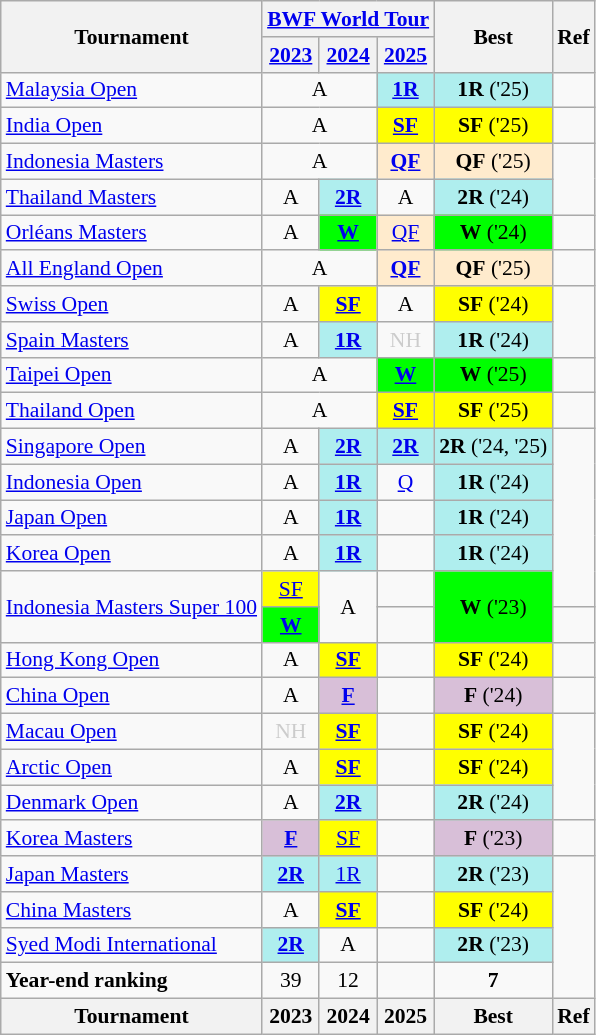<table style='font-size: 90%; text-align:center;' class='wikitable'>
<tr>
<th rowspan="2">Tournament</th>
<th colspan="3"><a href='#'>BWF World Tour</a></th>
<th rowspan="2">Best</th>
<th rowspan="2">Ref</th>
</tr>
<tr>
<th><a href='#'>2023</a></th>
<th><a href='#'>2024</a></th>
<th><a href='#'>2025</a></th>
</tr>
<tr>
<td align="left"><a href='#'>Malaysia Open</a></td>
<td colspan="2">A</td>
<td bgcolor="#afeeee"><strong><a href='#'>1R</a></strong></td>
<td bgcolor="#afeeee"><strong>1R</strong> ('25)</td>
<td></td>
</tr>
<tr>
<td align="left"><a href='#'>India Open</a></td>
<td colspan="2">A</td>
<td bgcolor="#FFFF00"><strong><a href='#'>SF</a></strong></td>
<td bgcolor="#FFFF00"><strong>SF</strong> ('25)</td>
<td></td>
</tr>
<tr>
<td align="left"><a href='#'>Indonesia Masters</a></td>
<td colspan="2">A</td>
<td bgcolor=FFEBCD><strong><a href='#'>QF</a></strong></td>
<td bgcolor=FFEBCD><strong>QF</strong> ('25)</td>
</tr>
<tr>
<td align="left"><a href='#'>Thailand Masters</a></td>
<td>A</td>
<td bgcolor="#afeeee"><strong><a href='#'>2R</a></strong></td>
<td>A</td>
<td bgcolor="#afeeee"><strong>2R</strong> ('24)</td>
</tr>
<tr>
<td align="left"><a href='#'>Orléans Masters</a></td>
<td>A</td>
<td bgcolor="00FF00"><strong><a href='#'>W</a></strong></td>
<td bgcolor=FFEBCD><a href='#'>QF</a></td>
<td bgcolor="00FF00"><strong>W</strong> ('24)</td>
<td></td>
</tr>
<tr>
<td align="left"><a href='#'>All England Open</a></td>
<td colspan="2">A</td>
<td bgcolor=FFEBCD><a href='#'><strong>QF</strong></a></td>
<td bgcolor=FFEBCD><strong>QF</strong> ('25)</td>
<td></td>
</tr>
<tr>
<td align="left"><a href='#'>Swiss Open</a></td>
<td>A</td>
<td bgcolor="#FFFF00"><strong><a href='#'>SF</a></strong></td>
<td>A</td>
<td bgcolor="#FFFF00"><strong>SF</strong> ('24)</td>
</tr>
<tr>
<td align="left"><a href='#'>Spain Masters</a></td>
<td>A</td>
<td bgcolor="#afeeee"><a href='#'><strong>1R</strong></a></td>
<td style=color:#ccc>NH</td>
<td bgcolor="#afeeee"><strong>1R</strong> ('24)</td>
</tr>
<tr>
<td align="left"><a href='#'>Taipei Open</a></td>
<td colspan="2">A</td>
<td bgcolor=00FF00><a href='#'><strong>W</strong></a></td>
<td bgcolor=00FF00><strong>W</strong> ('25)</td>
<td></td>
</tr>
<tr>
<td align="left"><a href='#'>Thailand Open</a></td>
<td colspan="2">A</td>
<td bgcolor="#FFFF00"><strong><a href='#'>SF</a></strong></td>
<td bgcolor="#FFFF00"><strong>SF</strong> ('25)</td>
<td></td>
</tr>
<tr>
<td align="left"><a href='#'>Singapore Open</a></td>
<td>A</td>
<td bgcolor="#afeeee"><strong><a href='#'>2R</a></strong></td>
<td bgcolor="#afeeee"><a href='#'><strong>2R</strong></a></td>
<td bgcolor="#afeeee"><strong>2R</strong> ('24, '25)</td>
</tr>
<tr>
<td align="left"><a href='#'>Indonesia Open</a></td>
<td>A</td>
<td bgcolor="#afeeee"><strong><a href='#'>1R</a></strong></td>
<td><a href='#'>Q</a></td>
<td bgcolor="#afeeee"><strong>1R</strong> ('24)</td>
</tr>
<tr>
<td align="left"><a href='#'>Japan Open</a></td>
<td>A</td>
<td bgcolor="#afeeee"><strong><a href='#'>1R</a></strong></td>
<td></td>
<td bgcolor="#afeeee"><strong>1R</strong> ('24)</td>
</tr>
<tr>
<td align="left"><a href='#'>Korea Open</a></td>
<td>A</td>
<td bgcolor="#afeeee"><strong><a href='#'>1R</a></strong></td>
<td></td>
<td bgcolor="#afeeee"><strong>1R</strong> ('24)</td>
</tr>
<tr>
<td rowspan="2" align="left"><a href='#'>Indonesia Masters Super 100</a></td>
<td bgcolor="#FFFF00"><a href='#'>SF</a></td>
<td rowspan="2">A</td>
<td></td>
<td rowspan="2" bgcolor="00FF00"><strong>W</strong> ('23)</td>
</tr>
<tr>
<td bgcolor="00FF00"><strong><a href='#'>W</a></strong></td>
<td></td>
<td></td>
</tr>
<tr>
<td align="left"><a href='#'>Hong Kong Open</a></td>
<td>A</td>
<td bgcolor="#FFFF00"><strong><a href='#'>SF</a></strong></td>
<td></td>
<td bgcolor="#FFFF00"><strong>SF</strong> ('24)</td>
</tr>
<tr>
<td align="left"><a href='#'>China Open</a></td>
<td>A</td>
<td bgcolor="D8BFD8"><strong><a href='#'>F</a></strong></td>
<td></td>
<td bgcolor="D8BFD8"><strong>F</strong> ('24)</td>
<td></td>
</tr>
<tr>
<td align="left"><a href='#'>Macau Open</a></td>
<td style=color:#ccc>NH</td>
<td bgcolor="#FFFF00"><strong><a href='#'>SF</a></strong></td>
<td></td>
<td bgcolor="#FFFF00"><strong>SF</strong> ('24)</td>
</tr>
<tr>
<td align="left"><a href='#'>Arctic Open</a></td>
<td>A</td>
<td bgcolor="FFFF00"><strong><a href='#'>SF</a></strong></td>
<td></td>
<td bgcolor="FFFF00"><strong>SF</strong> ('24)</td>
</tr>
<tr>
<td align="left"><a href='#'>Denmark Open</a></td>
<td>A</td>
<td bgcolor="#afeeee"><strong><a href='#'>2R</a></strong></td>
<td></td>
<td bgcolor="#afeeee"><strong>2R</strong> ('24)</td>
</tr>
<tr>
<td align="left"><a href='#'>Korea Masters</a></td>
<td bgcolor="D8BFD8"><strong><a href='#'>F</a></strong></td>
<td bgcolor="FFFF00"><a href='#'>SF</a></td>
<td></td>
<td bgcolor="D8BFD8"><strong>F</strong> ('23)</td>
<td></td>
</tr>
<tr>
<td align="left"><a href='#'>Japan Masters</a></td>
<td bgcolor="#afeeee"><strong><a href='#'>2R</a></strong></td>
<td bgcolor="#afeeee"><a href='#'>1R</a></td>
<td></td>
<td bgcolor="#afeeee"><strong>2R</strong> ('23)</td>
</tr>
<tr>
<td align="left"><a href='#'>China Masters</a></td>
<td>A</td>
<td bgcolor="FFFF00"><strong><a href='#'>SF</a></strong></td>
<td></td>
<td bgcolor="FFFF00"><strong>SF</strong> ('24)</td>
</tr>
<tr>
<td align="left"><a href='#'>Syed Modi International</a></td>
<td bgcolor="#afeeee"><strong><a href='#'>2R</a></strong></td>
<td>A</td>
<td></td>
<td bgcolor="#afeeee"><strong>2R</strong> ('23)</td>
</tr>
<tr>
<td align="left"><strong>Year-end ranking</strong></td>
<td>39</td>
<td>12</td>
<td></td>
<td Best;><strong>7</strong></td>
</tr>
<tr>
<th>Tournament</th>
<th>2023</th>
<th>2024</th>
<th>2025</th>
<th>Best</th>
<th>Ref</th>
</tr>
</table>
